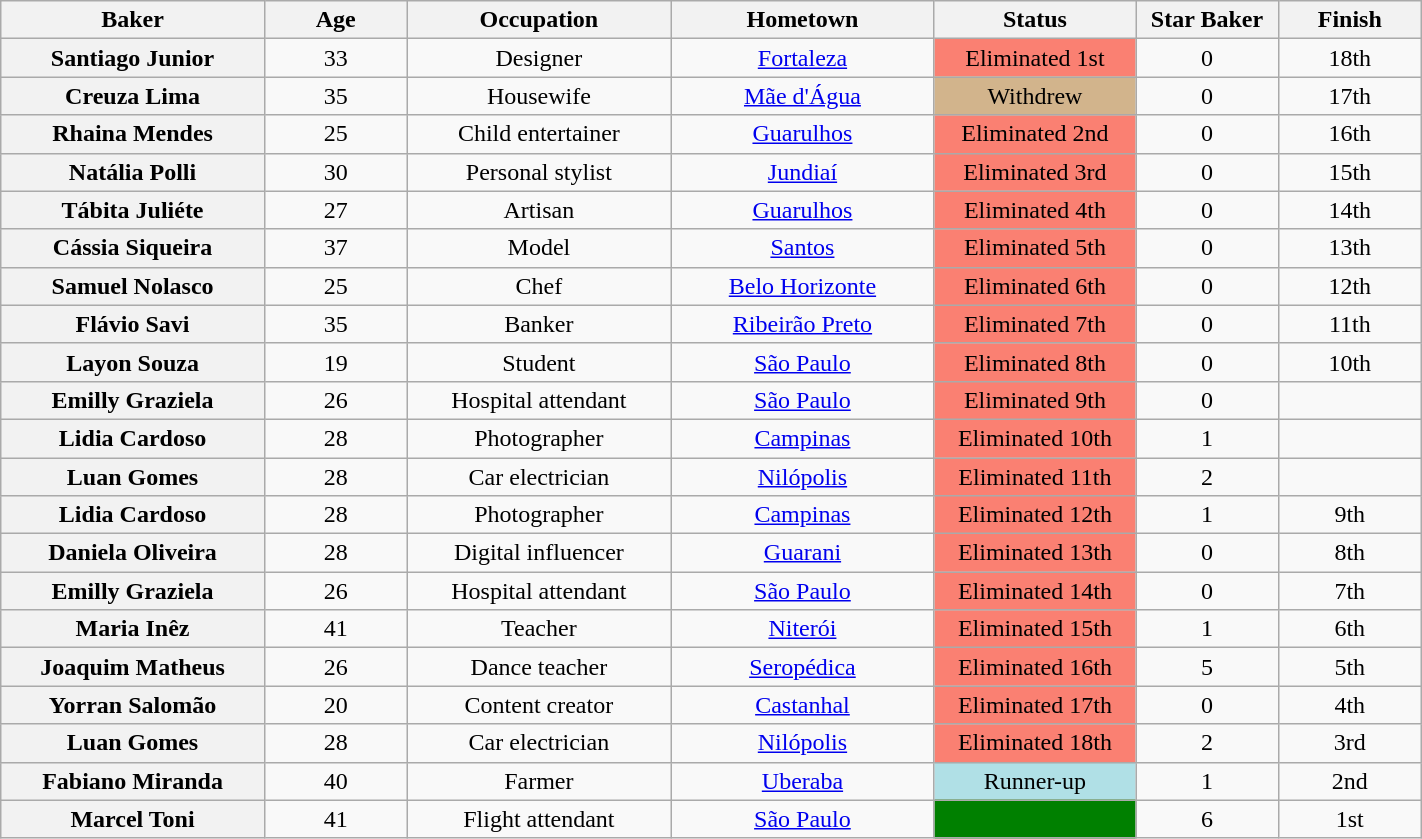<table class="wikitable" style="text-align:center; font-size:100%; width: 75%">
<tr>
<th width="14.4%">Baker</th>
<th width="07.8%">Age</th>
<th width="14.4%">Occupation</th>
<th width="14.4%">Hometown</th>
<th width="11.0%">Status</th>
<th width="07.8%">Star Baker</th>
<th width="07.8%">Finish</th>
</tr>
<tr>
<th>Santiago Junior</th>
<td>33</td>
<td>Designer</td>
<td><a href='#'>Fortaleza</a></td>
<td bgcolor=FA8072>Eliminated 1st</td>
<td>0</td>
<td>18th</td>
</tr>
<tr>
<th>Creuza Lima</th>
<td>35</td>
<td>Housewife</td>
<td><a href='#'>Mãe d'Água</a></td>
<td bgcolor=D2B48C>Withdrew</td>
<td>0</td>
<td>17th</td>
</tr>
<tr>
<th>Rhaina Mendes</th>
<td>25</td>
<td>Child entertainer</td>
<td><a href='#'>Guarulhos</a></td>
<td bgcolor=FA8072>Eliminated 2nd</td>
<td>0</td>
<td>16th</td>
</tr>
<tr>
<th>Natália Polli</th>
<td>30</td>
<td>Personal stylist</td>
<td><a href='#'>Jundiaí</a></td>
<td bgcolor=FA8072>Eliminated 3rd</td>
<td>0</td>
<td>15th</td>
</tr>
<tr>
<th>Tábita Juliéte</th>
<td>27</td>
<td>Artisan</td>
<td><a href='#'>Guarulhos</a></td>
<td bgcolor=FA8072>Eliminated 4th</td>
<td>0</td>
<td>14th</td>
</tr>
<tr>
<th>Cássia Siqueira</th>
<td>37</td>
<td>Model</td>
<td><a href='#'>Santos</a></td>
<td bgcolor=FA8072>Eliminated 5th</td>
<td>0</td>
<td>13th</td>
</tr>
<tr>
<th>Samuel Nolasco</th>
<td>25</td>
<td>Chef</td>
<td><a href='#'>Belo Horizonte</a></td>
<td bgcolor=FA8072>Eliminated 6th</td>
<td>0</td>
<td>12th</td>
</tr>
<tr>
<th>Flávio Savi</th>
<td>35</td>
<td>Banker</td>
<td><a href='#'>Ribeirão Preto</a></td>
<td bgcolor=FA8072>Eliminated 7th</td>
<td>0</td>
<td>11th</td>
</tr>
<tr>
<th>Layon Souza</th>
<td>19</td>
<td>Student</td>
<td><a href='#'>São Paulo</a></td>
<td bgcolor=FA8072>Eliminated 8th</td>
<td>0</td>
<td>10th</td>
</tr>
<tr>
<th>Emilly Graziela</th>
<td>26</td>
<td>Hospital attendant</td>
<td><a href='#'>São Paulo</a></td>
<td bgcolor=FA8072>Eliminated 9th</td>
<td>0</td>
<td></td>
</tr>
<tr>
<th>Lidia Cardoso</th>
<td>28</td>
<td>Photographer</td>
<td><a href='#'>Campinas</a></td>
<td bgcolor=FA8072>Eliminated 10th</td>
<td>1</td>
<td></td>
</tr>
<tr>
<th>Luan Gomes</th>
<td>28</td>
<td>Car electrician</td>
<td><a href='#'>Nilópolis</a></td>
<td bgcolor=FA8072>Eliminated 11th</td>
<td>2</td>
<td></td>
</tr>
<tr>
<th>Lidia Cardoso</th>
<td>28</td>
<td>Photographer</td>
<td><a href='#'>Campinas</a></td>
<td bgcolor=FA8072>Eliminated 12th</td>
<td>1</td>
<td>9th</td>
</tr>
<tr>
<th>Daniela Oliveira</th>
<td>28</td>
<td>Digital influencer</td>
<td><a href='#'>Guarani</a></td>
<td bgcolor=FA8072>Eliminated 13th</td>
<td>0</td>
<td>8th</td>
</tr>
<tr>
<th>Emilly Graziela</th>
<td>26</td>
<td>Hospital attendant</td>
<td><a href='#'>São Paulo</a></td>
<td bgcolor=FA8072>Eliminated 14th</td>
<td>0</td>
<td>7th</td>
</tr>
<tr>
<th>Maria Inêz</th>
<td>41</td>
<td>Teacher</td>
<td><a href='#'>Niterói</a></td>
<td bgcolor=FA8072>Eliminated 15th</td>
<td>1</td>
<td>6th</td>
</tr>
<tr>
<th>Joaquim Matheus</th>
<td>26</td>
<td>Dance teacher</td>
<td><a href='#'>Seropédica</a></td>
<td bgcolor=FA8072>Eliminated 16th</td>
<td>5</td>
<td>5th</td>
</tr>
<tr>
<th>Yorran Salomão</th>
<td>20</td>
<td>Content creator</td>
<td><a href='#'>Castanhal</a></td>
<td bgcolor=FA8072>Eliminated 17th</td>
<td>0</td>
<td>4th</td>
</tr>
<tr>
<th>Luan Gomes</th>
<td>28</td>
<td>Car electrician</td>
<td><a href='#'>Nilópolis</a></td>
<td bgcolor=FA8072>Eliminated 18th</td>
<td>2</td>
<td>3rd</td>
</tr>
<tr>
<th>Fabiano Miranda</th>
<td>40</td>
<td>Farmer</td>
<td><a href='#'>Uberaba</a></td>
<td bgcolor=B0E0E6>Runner-up</td>
<td>1</td>
<td>2nd</td>
</tr>
<tr>
<th>Marcel Toni</th>
<td>41</td>
<td>Flight attendant</td>
<td><a href='#'>São Paulo</a></td>
<td bgcolor=008000></td>
<td>6</td>
<td>1st</td>
</tr>
</table>
